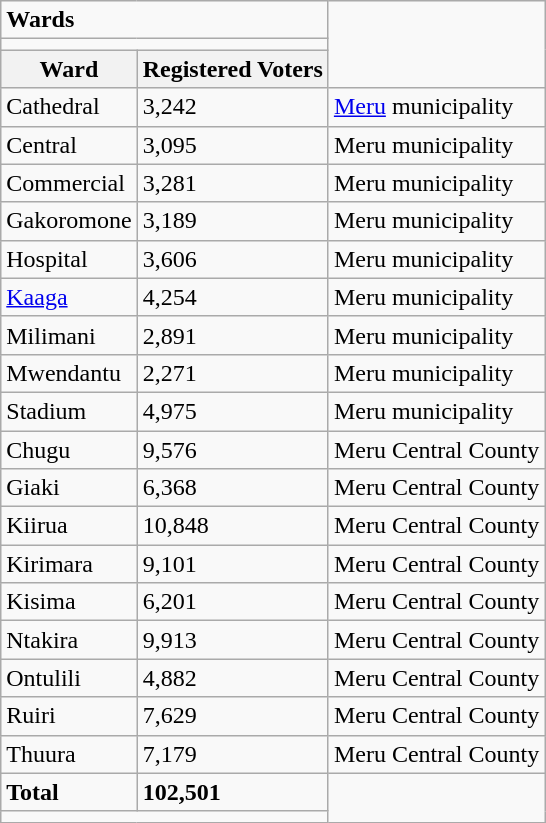<table class="wikitable">
<tr>
<td colspan="2"><strong>Wards</strong></td>
</tr>
<tr>
<td colspan="2"></td>
</tr>
<tr>
<th>Ward</th>
<th>Registered Voters</th>
</tr>
<tr>
<td>Cathedral</td>
<td>3,242</td>
<td><a href='#'>Meru</a> municipality</td>
</tr>
<tr>
<td>Central</td>
<td>3,095</td>
<td>Meru municipality</td>
</tr>
<tr>
<td>Commercial</td>
<td>3,281</td>
<td>Meru municipality</td>
</tr>
<tr>
<td>Gakoromone</td>
<td>3,189</td>
<td>Meru municipality</td>
</tr>
<tr>
<td>Hospital</td>
<td>3,606</td>
<td>Meru municipality</td>
</tr>
<tr>
<td><a href='#'>Kaaga</a></td>
<td>4,254</td>
<td>Meru municipality</td>
</tr>
<tr>
<td>Milimani</td>
<td>2,891</td>
<td>Meru municipality</td>
</tr>
<tr>
<td>Mwendantu</td>
<td>2,271</td>
<td>Meru municipality</td>
</tr>
<tr>
<td>Stadium</td>
<td>4,975</td>
<td>Meru municipality</td>
</tr>
<tr>
<td>Chugu</td>
<td>9,576</td>
<td>Meru Central County</td>
</tr>
<tr>
<td>Giaki</td>
<td>6,368</td>
<td>Meru Central County</td>
</tr>
<tr>
<td>Kiirua</td>
<td>10,848</td>
<td>Meru Central County</td>
</tr>
<tr>
<td>Kirimara</td>
<td>9,101</td>
<td>Meru Central County</td>
</tr>
<tr>
<td>Kisima</td>
<td>6,201</td>
<td>Meru Central County</td>
</tr>
<tr>
<td>Ntakira</td>
<td>9,913</td>
<td>Meru Central County</td>
</tr>
<tr>
<td>Ontulili</td>
<td>4,882</td>
<td>Meru Central County</td>
</tr>
<tr>
<td>Ruiri</td>
<td>7,629</td>
<td>Meru Central County</td>
</tr>
<tr>
<td>Thuura</td>
<td>7,179</td>
<td>Meru Central County</td>
</tr>
<tr>
<td><strong>Total</strong></td>
<td><strong>102,501</strong></td>
</tr>
<tr>
<td colspan="2"></td>
</tr>
</table>
